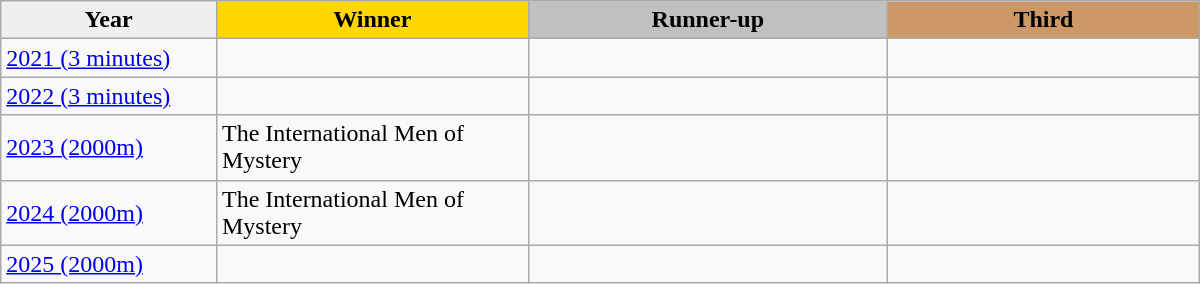<table class="wikitable sortable" style="width:800px;">
<tr>
<th style="width:18%; background:#efefef;">Year</th>
<th style="width:26%; background:gold">Winner</th>
<th style="width:30%; background:silver">Runner-up</th>
<th style="width:26%; background:#CC9966">Third</th>
</tr>
<tr>
<td><a href='#'>2021 (3 minutes)</a></td>
<td></td>
<td></td>
<td></td>
</tr>
<tr>
<td><a href='#'>2022 (3 minutes)</a></td>
<td><br></td>
<td></td>
<td></td>
</tr>
<tr>
<td><a href='#'>2023 (2000m)</a></td>
<td>The International Men of Mystery</td>
<td></td>
<td></td>
</tr>
<tr>
<td><a href='#'>2024 (2000m)</a></td>
<td>The International Men of Mystery</td>
<td></td>
<td></td>
</tr>
<tr>
<td><a href='#'>2025 (2000m)</a></td>
<td></td>
<td></td>
<td></td>
</tr>
</table>
